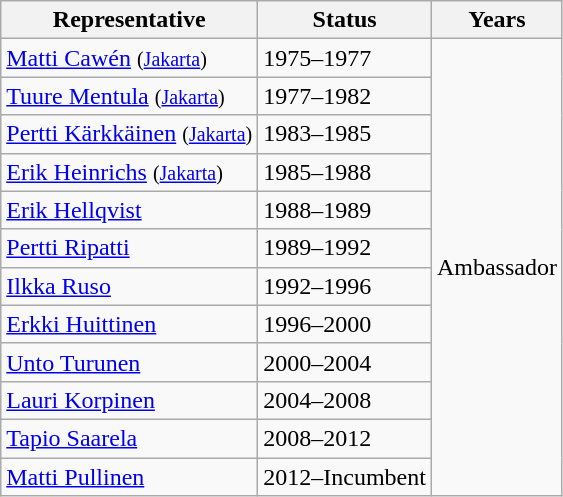<table class="wikitable sortable">
<tr>
<th>Representative</th>
<th>Status</th>
<th>Years</th>
</tr>
<tr>
<td><a href='#'>Matti Cawén</a> <small>(<a href='#'>Jakarta</a>)</small></td>
<td>1975–1977</td>
<td rowspan="12">Ambassador</td>
</tr>
<tr>
<td><a href='#'>Tuure Mentula</a> <small>(<a href='#'>Jakarta</a>)</small></td>
<td>1977–1982</td>
</tr>
<tr>
<td><a href='#'>Pertti Kärkkäinen</a> <small>(<a href='#'>Jakarta</a>)</small></td>
<td>1983–1985</td>
</tr>
<tr>
<td><a href='#'>Erik Heinrichs</a> <small>(<a href='#'>Jakarta</a>)</small></td>
<td>1985–1988</td>
</tr>
<tr>
<td><a href='#'>Erik Hellqvist</a></td>
<td>1988–1989</td>
</tr>
<tr>
<td><a href='#'>Pertti Ripatti</a></td>
<td>1989–1992</td>
</tr>
<tr>
<td><a href='#'>Ilkka Ruso</a></td>
<td>1992–1996</td>
</tr>
<tr>
<td><a href='#'>Erkki Huittinen</a></td>
<td>1996–2000</td>
</tr>
<tr>
<td><a href='#'>Unto Turunen</a></td>
<td>2000–2004</td>
</tr>
<tr>
<td><a href='#'>Lauri Korpinen</a></td>
<td>2004–2008</td>
</tr>
<tr>
<td><a href='#'>Tapio Saarela</a></td>
<td>2008–2012</td>
</tr>
<tr>
<td><a href='#'>Matti Pullinen</a></td>
<td>2012–Incumbent</td>
</tr>
</table>
